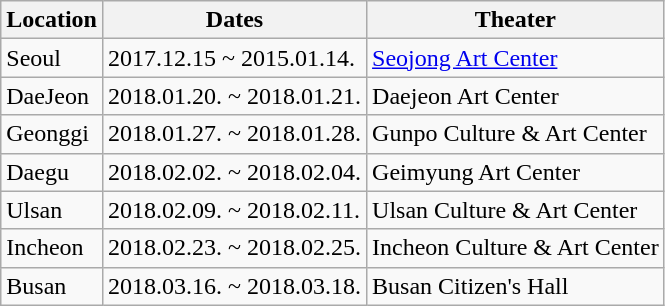<table class="wikitable">
<tr>
<th>Location</th>
<th>Dates</th>
<th>Theater</th>
</tr>
<tr>
<td>Seoul</td>
<td>2017.12.15 ~ 2015.01.14.</td>
<td><a href='#'>Seojong Art Center</a></td>
</tr>
<tr>
<td>DaeJeon</td>
<td>2018.01.20. ~ 2018.01.21.</td>
<td>Daejeon Art Center</td>
</tr>
<tr>
<td>Geonggi</td>
<td>2018.01.27. ~ 2018.01.28.</td>
<td>Gunpo Culture & Art Center</td>
</tr>
<tr>
<td>Daegu</td>
<td>2018.02.02. ~ 2018.02.04.</td>
<td>Geimyung Art Center</td>
</tr>
<tr>
<td>Ulsan</td>
<td>2018.02.09. ~ 2018.02.11.</td>
<td>Ulsan Culture & Art Center</td>
</tr>
<tr>
<td>Incheon</td>
<td>2018.02.23. ~ 2018.02.25.</td>
<td>Incheon Culture & Art Center</td>
</tr>
<tr>
<td>Busan</td>
<td>2018.03.16. ~ 2018.03.18.</td>
<td>Busan Citizen's Hall</td>
</tr>
</table>
